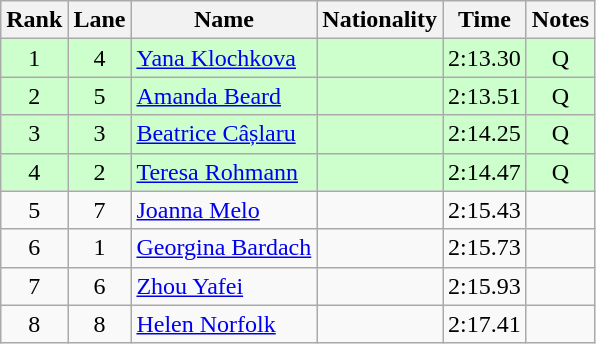<table class="wikitable sortable" style="text-align:center">
<tr>
<th>Rank</th>
<th>Lane</th>
<th>Name</th>
<th>Nationality</th>
<th>Time</th>
<th>Notes</th>
</tr>
<tr bgcolor=#ccffcc>
<td>1</td>
<td>4</td>
<td align=left><a href='#'>Yana Klochkova</a></td>
<td align=left></td>
<td>2:13.30</td>
<td>Q</td>
</tr>
<tr bgcolor=#ccffcc>
<td>2</td>
<td>5</td>
<td align=left><a href='#'>Amanda Beard</a></td>
<td align=left></td>
<td>2:13.51</td>
<td>Q</td>
</tr>
<tr bgcolor=#ccffcc>
<td>3</td>
<td>3</td>
<td align=left><a href='#'>Beatrice Câșlaru</a></td>
<td align=left></td>
<td>2:14.25</td>
<td>Q</td>
</tr>
<tr bgcolor=#ccffcc>
<td>4</td>
<td>2</td>
<td align=left><a href='#'>Teresa Rohmann</a></td>
<td align=left></td>
<td>2:14.47</td>
<td>Q</td>
</tr>
<tr>
<td>5</td>
<td>7</td>
<td align=left><a href='#'>Joanna Melo</a></td>
<td align=left></td>
<td>2:15.43</td>
<td></td>
</tr>
<tr>
<td>6</td>
<td>1</td>
<td align=left><a href='#'>Georgina Bardach</a></td>
<td align=left></td>
<td>2:15.73</td>
<td></td>
</tr>
<tr>
<td>7</td>
<td>6</td>
<td align=left><a href='#'>Zhou Yafei</a></td>
<td align=left></td>
<td>2:15.93</td>
<td></td>
</tr>
<tr>
<td>8</td>
<td>8</td>
<td align=left><a href='#'>Helen Norfolk</a></td>
<td align=left></td>
<td>2:17.41</td>
<td></td>
</tr>
</table>
